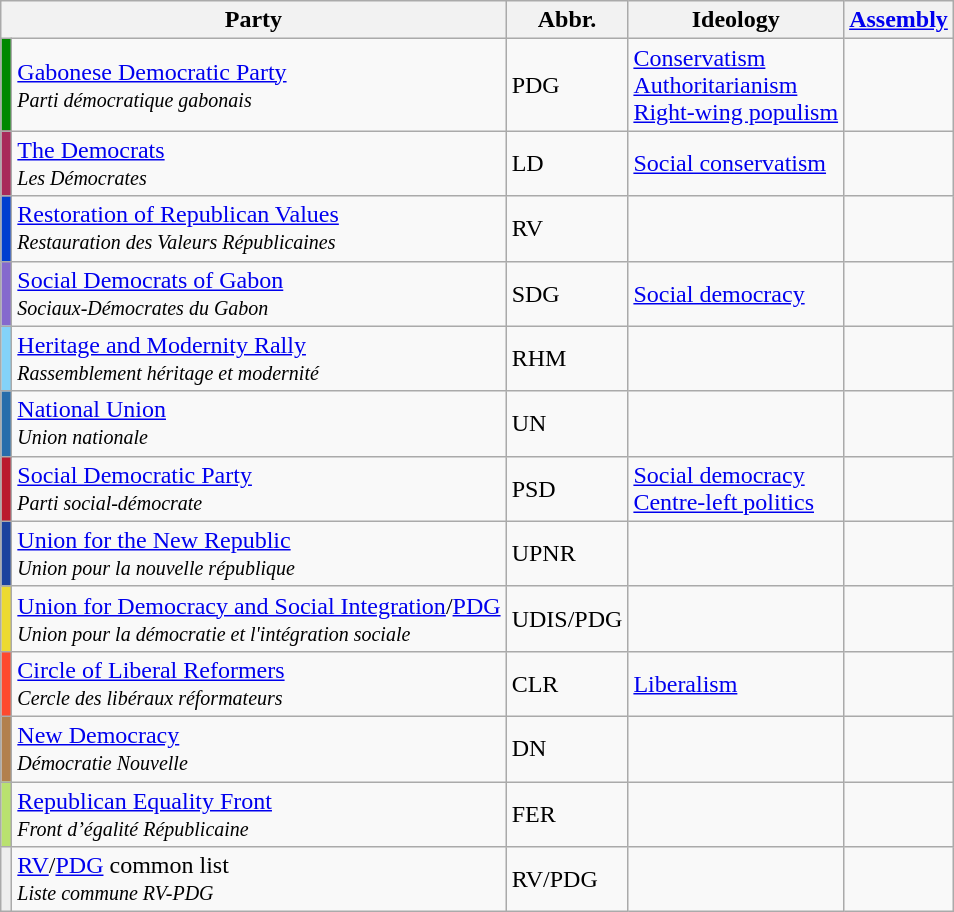<table class="wikitable">
<tr>
<th colspan=2>Party</th>
<th>Abbr.</th>
<th>Ideology</th>
<th><a href='#'>Assembly</a></th>
</tr>
<tr>
<td bgcolor=#008800></td>
<td><a href='#'>Gabonese Democratic Party</a><br><small><em>Parti démocratique gabonais</em></small></td>
<td>PDG</td>
<td><a href='#'>Conservatism</a><br><a href='#'>Authoritarianism</a><br><a href='#'>Right-wing populism</a></td>
<td></td>
</tr>
<tr>
<td bgcolor=#A82A5A></td>
<td><a href='#'>The Democrats</a><br><small><em>Les Démocrates</em></small></td>
<td>LD</td>
<td><a href='#'>Social conservatism</a></td>
<td></td>
</tr>
<tr>
<td bgcolor=#013FD0></td>
<td><a href='#'>Restoration of Republican Values</a><br><small><em>Restauration des Valeurs Républicaines</em></small></td>
<td>RV</td>
<td></td>
<td></td>
</tr>
<tr>
<td bgcolor=#8569CD></td>
<td><a href='#'>Social Democrats of Gabon</a><br><small><em>Sociaux-Démocrates du Gabon</em></small></td>
<td>SDG</td>
<td><a href='#'>Social democracy</a></td>
<td></td>
</tr>
<tr>
<td bgcolor=#83D2F9></td>
<td><a href='#'>Heritage and Modernity Rally</a><br><small><em>Rassemblement héritage et modernité</em></small></td>
<td>RHM</td>
<td></td>
<td></td>
</tr>
<tr>
<td bgcolor=#276DAB></td>
<td><a href='#'>National Union</a><br><small><em>Union nationale</em></small></td>
<td>UN</td>
<td></td>
<td></td>
</tr>
<tr>
<td bgcolor=#BA1A2E></td>
<td><a href='#'>Social Democratic Party</a><br><small><em>Parti social-démocrate</em></small></td>
<td>PSD</td>
<td><a href='#'>Social democracy</a><br><a href='#'>Centre-left politics</a></td>
<td></td>
</tr>
<tr>
<td bgcolor=#1b429e></td>
<td><a href='#'>Union for the New Republic</a><br><small><em>Union pour la nouvelle république</em></small></td>
<td>UPNR</td>
<td></td>
<td></td>
</tr>
<tr>
<td bgcolor=#ECDA30></td>
<td><a href='#'>Union for Democracy and Social Integration</a>/<a href='#'>PDG</a><br><small><em>Union pour la démocratie et l'intégration sociale</em></small></td>
<td>UDIS/PDG</td>
<td></td>
<td></td>
</tr>
<tr>
<td bgcolor=#FE492E></td>
<td><a href='#'>Circle of Liberal Reformers</a><br><small><em>Cercle des libéraux réformateurs</em></small></td>
<td>CLR</td>
<td><a href='#'>Liberalism</a></td>
<td></td>
</tr>
<tr>
<td bgcolor=#B2804D></td>
<td><a href='#'>New Democracy</a><br><small><em>Démocratie Nouvelle</em></small></td>
<td>DN</td>
<td></td>
<td></td>
</tr>
<tr>
<td bgcolor=#B9E16F></td>
<td><a href='#'>Republican Equality Front</a><br><small><em>Front d’égalité Républicaine</em></small></td>
<td>FER</td>
<td></td>
<td></td>
</tr>
<tr>
<td bgcolor=#EEEEEE></td>
<td><a href='#'>RV</a>/<a href='#'>PDG</a> common list<br><small><em>Liste commune RV-PDG</em></small></td>
<td>RV/PDG</td>
<td></td>
<td></td>
</tr>
</table>
